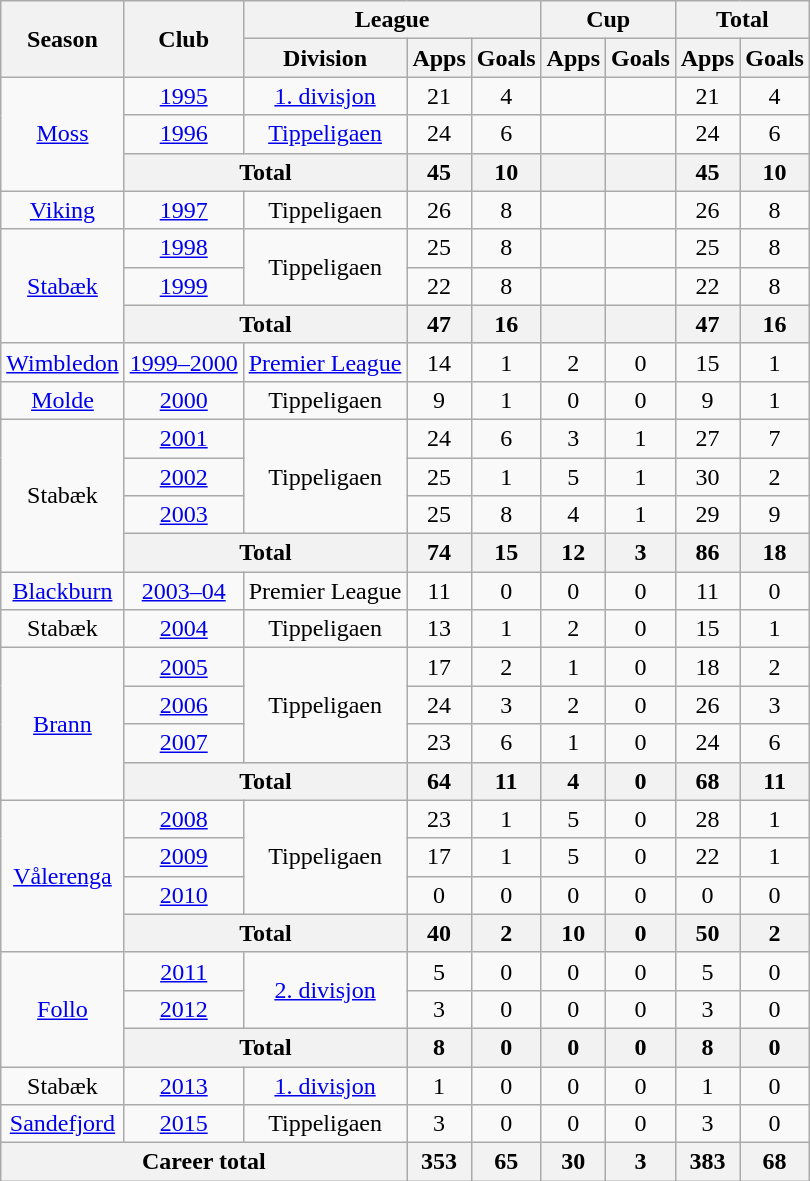<table class="wikitable" style="text-align:center">
<tr>
<th rowspan="2">Season</th>
<th rowspan="2">Club</th>
<th colspan="3">League</th>
<th colspan="2">Cup</th>
<th colspan="2">Total</th>
</tr>
<tr>
<th>Division</th>
<th>Apps</th>
<th>Goals</th>
<th>Apps</th>
<th>Goals</th>
<th>Apps</th>
<th>Goals</th>
</tr>
<tr>
<td rowspan="3"><a href='#'>Moss</a></td>
<td><a href='#'>1995</a></td>
<td><a href='#'>1. divisjon</a></td>
<td>21</td>
<td>4</td>
<td></td>
<td></td>
<td>21</td>
<td>4</td>
</tr>
<tr>
<td><a href='#'>1996</a></td>
<td><a href='#'>Tippeligaen</a></td>
<td>24</td>
<td>6</td>
<td></td>
<td></td>
<td>24</td>
<td>6</td>
</tr>
<tr>
<th colspan="2">Total</th>
<th>45</th>
<th>10</th>
<th></th>
<th></th>
<th>45</th>
<th>10</th>
</tr>
<tr>
<td><a href='#'>Viking</a></td>
<td><a href='#'>1997</a></td>
<td>Tippeligaen</td>
<td>26</td>
<td>8</td>
<td></td>
<td></td>
<td>26</td>
<td>8</td>
</tr>
<tr>
<td rowspan="3"><a href='#'>Stabæk</a></td>
<td><a href='#'>1998</a></td>
<td rowspan="2">Tippeligaen</td>
<td>25</td>
<td>8</td>
<td></td>
<td></td>
<td>25</td>
<td>8</td>
</tr>
<tr>
<td><a href='#'>1999</a></td>
<td>22</td>
<td>8</td>
<td></td>
<td></td>
<td>22</td>
<td>8</td>
</tr>
<tr>
<th colspan="2">Total</th>
<th>47</th>
<th>16</th>
<th></th>
<th></th>
<th>47</th>
<th>16</th>
</tr>
<tr>
<td><a href='#'>Wimbledon</a></td>
<td><a href='#'>1999–2000</a></td>
<td><a href='#'>Premier League</a></td>
<td>14</td>
<td>1</td>
<td>2</td>
<td>0</td>
<td>15</td>
<td>1</td>
</tr>
<tr>
<td><a href='#'>Molde</a></td>
<td><a href='#'>2000</a></td>
<td>Tippeligaen</td>
<td>9</td>
<td>1</td>
<td>0</td>
<td>0</td>
<td>9</td>
<td>1</td>
</tr>
<tr>
<td rowspan="4">Stabæk</td>
<td><a href='#'>2001</a></td>
<td rowspan="3">Tippeligaen</td>
<td>24</td>
<td>6</td>
<td>3</td>
<td>1</td>
<td>27</td>
<td>7</td>
</tr>
<tr>
<td><a href='#'>2002</a></td>
<td>25</td>
<td>1</td>
<td>5</td>
<td>1</td>
<td>30</td>
<td>2</td>
</tr>
<tr>
<td><a href='#'>2003</a></td>
<td>25</td>
<td>8</td>
<td>4</td>
<td>1</td>
<td>29</td>
<td>9</td>
</tr>
<tr>
<th colspan="2">Total</th>
<th>74</th>
<th>15</th>
<th>12</th>
<th>3</th>
<th>86</th>
<th>18</th>
</tr>
<tr>
<td><a href='#'>Blackburn</a></td>
<td><a href='#'>2003–04</a></td>
<td>Premier League</td>
<td>11</td>
<td>0</td>
<td>0</td>
<td>0</td>
<td>11</td>
<td>0</td>
</tr>
<tr>
<td>Stabæk</td>
<td><a href='#'>2004</a></td>
<td>Tippeligaen</td>
<td>13</td>
<td>1</td>
<td>2</td>
<td>0</td>
<td>15</td>
<td>1</td>
</tr>
<tr>
<td rowspan="4"><a href='#'>Brann</a></td>
<td><a href='#'>2005</a></td>
<td rowspan="3">Tippeligaen</td>
<td>17</td>
<td>2</td>
<td>1</td>
<td>0</td>
<td>18</td>
<td>2</td>
</tr>
<tr>
<td><a href='#'>2006</a></td>
<td>24</td>
<td>3</td>
<td>2</td>
<td>0</td>
<td>26</td>
<td>3</td>
</tr>
<tr>
<td><a href='#'>2007</a></td>
<td>23</td>
<td>6</td>
<td>1</td>
<td>0</td>
<td>24</td>
<td>6</td>
</tr>
<tr>
<th colspan="2">Total</th>
<th>64</th>
<th>11</th>
<th>4</th>
<th>0</th>
<th>68</th>
<th>11</th>
</tr>
<tr>
<td rowspan="4"><a href='#'>Vålerenga</a></td>
<td><a href='#'>2008</a></td>
<td rowspan="3">Tippeligaen</td>
<td>23</td>
<td>1</td>
<td>5</td>
<td>0</td>
<td>28</td>
<td>1</td>
</tr>
<tr>
<td><a href='#'>2009</a></td>
<td>17</td>
<td>1</td>
<td>5</td>
<td>0</td>
<td>22</td>
<td>1</td>
</tr>
<tr>
<td><a href='#'>2010</a></td>
<td>0</td>
<td>0</td>
<td>0</td>
<td>0</td>
<td>0</td>
<td>0</td>
</tr>
<tr>
<th colspan="2">Total</th>
<th>40</th>
<th>2</th>
<th>10</th>
<th>0</th>
<th>50</th>
<th>2</th>
</tr>
<tr>
<td rowspan="3"><a href='#'>Follo</a></td>
<td><a href='#'>2011</a></td>
<td rowspan="2"><a href='#'>2. divisjon</a></td>
<td>5</td>
<td>0</td>
<td>0</td>
<td>0</td>
<td>5</td>
<td>0</td>
</tr>
<tr>
<td><a href='#'>2012</a></td>
<td>3</td>
<td>0</td>
<td>0</td>
<td>0</td>
<td>3</td>
<td>0</td>
</tr>
<tr>
<th colspan="2">Total</th>
<th>8</th>
<th>0</th>
<th>0</th>
<th>0</th>
<th>8</th>
<th>0</th>
</tr>
<tr>
<td>Stabæk</td>
<td><a href='#'>2013</a></td>
<td><a href='#'>1. divisjon</a></td>
<td>1</td>
<td>0</td>
<td>0</td>
<td>0</td>
<td>1</td>
<td>0</td>
</tr>
<tr>
<td><a href='#'>Sandefjord</a></td>
<td><a href='#'>2015</a></td>
<td>Tippeligaen</td>
<td>3</td>
<td>0</td>
<td>0</td>
<td>0</td>
<td>3</td>
<td>0</td>
</tr>
<tr>
<th colspan="3">Career total</th>
<th>353</th>
<th>65</th>
<th>30</th>
<th>3</th>
<th>383</th>
<th>68</th>
</tr>
</table>
